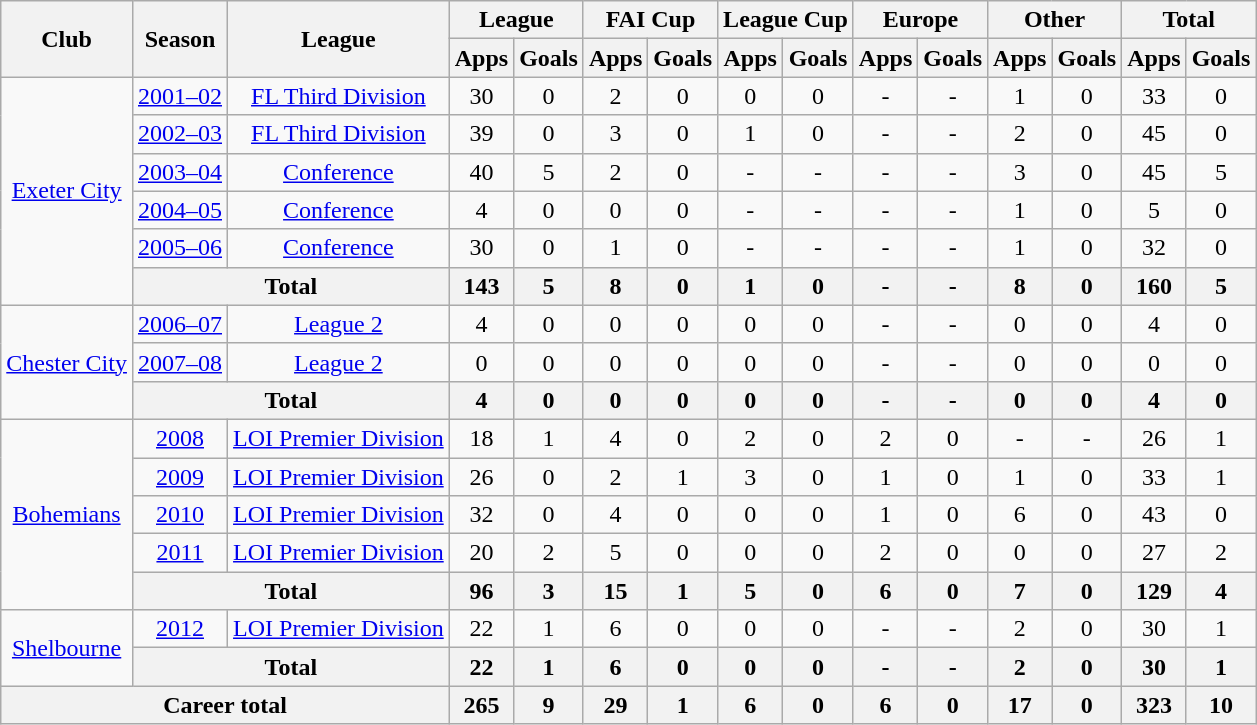<table class="wikitable" style="text-align: center;">
<tr>
<th rowspan="2">Club</th>
<th rowspan="2">Season</th>
<th rowspan="2">League</th>
<th colspan="2">League</th>
<th colspan="2">FAI Cup</th>
<th colspan="2">League Cup</th>
<th colspan="2">Europe </th>
<th colspan="2">Other </th>
<th colspan="2">Total</th>
</tr>
<tr>
<th>Apps</th>
<th>Goals</th>
<th>Apps</th>
<th>Goals</th>
<th>Apps</th>
<th>Goals</th>
<th>Apps</th>
<th>Goals</th>
<th>Apps</th>
<th>Goals</th>
<th>Apps</th>
<th>Goals</th>
</tr>
<tr>
<td rowspan="6"><a href='#'>Exeter City</a></td>
<td><a href='#'>2001–02</a></td>
<td><a href='#'>FL Third Division</a></td>
<td>30</td>
<td>0</td>
<td>2</td>
<td>0</td>
<td>0</td>
<td>0</td>
<td>-</td>
<td>-</td>
<td>1</td>
<td>0</td>
<td>33</td>
<td>0</td>
</tr>
<tr>
<td><a href='#'>2002–03</a></td>
<td><a href='#'>FL Third Division</a></td>
<td>39</td>
<td>0</td>
<td>3</td>
<td>0</td>
<td>1</td>
<td>0</td>
<td>-</td>
<td>-</td>
<td>2</td>
<td>0</td>
<td>45</td>
<td>0</td>
</tr>
<tr>
<td><a href='#'>2003–04</a></td>
<td><a href='#'>Conference</a></td>
<td>40</td>
<td>5</td>
<td>2</td>
<td>0</td>
<td>-</td>
<td>-</td>
<td>-</td>
<td>-</td>
<td>3</td>
<td>0</td>
<td>45</td>
<td>5</td>
</tr>
<tr>
<td><a href='#'>2004–05</a></td>
<td><a href='#'>Conference</a></td>
<td>4</td>
<td>0</td>
<td>0</td>
<td>0</td>
<td>-</td>
<td>-</td>
<td>-</td>
<td>-</td>
<td>1</td>
<td>0</td>
<td>5</td>
<td>0</td>
</tr>
<tr>
<td><a href='#'>2005–06</a></td>
<td><a href='#'>Conference</a></td>
<td>30</td>
<td>0</td>
<td>1</td>
<td>0</td>
<td>-</td>
<td>-</td>
<td>-</td>
<td>-</td>
<td>1</td>
<td>0</td>
<td>32</td>
<td>0</td>
</tr>
<tr>
<th colspan="2">Total</th>
<th>143</th>
<th>5</th>
<th>8</th>
<th>0</th>
<th>1</th>
<th>0</th>
<th>-</th>
<th>-</th>
<th>8</th>
<th>0</th>
<th>160</th>
<th>5</th>
</tr>
<tr>
<td rowspan="3"><a href='#'>Chester City</a></td>
<td><a href='#'>2006–07</a></td>
<td><a href='#'>League 2</a></td>
<td>4</td>
<td>0</td>
<td>0</td>
<td>0</td>
<td>0</td>
<td>0</td>
<td>-</td>
<td>-</td>
<td>0</td>
<td>0</td>
<td>4</td>
<td>0</td>
</tr>
<tr>
<td><a href='#'>2007–08</a></td>
<td><a href='#'>League 2</a></td>
<td>0</td>
<td>0</td>
<td>0</td>
<td>0</td>
<td>0</td>
<td>0</td>
<td>-</td>
<td>-</td>
<td>0</td>
<td>0</td>
<td>0</td>
<td>0</td>
</tr>
<tr>
<th colspan="2">Total</th>
<th>4</th>
<th>0</th>
<th>0</th>
<th>0</th>
<th>0</th>
<th>0</th>
<th>-</th>
<th>-</th>
<th>0</th>
<th>0</th>
<th>4</th>
<th>0</th>
</tr>
<tr>
<td rowspan="5"><a href='#'>Bohemians</a></td>
<td><a href='#'>2008</a></td>
<td><a href='#'>LOI Premier Division</a></td>
<td>18</td>
<td>1</td>
<td>4</td>
<td>0</td>
<td>2</td>
<td>0</td>
<td>2</td>
<td>0</td>
<td>-</td>
<td>-</td>
<td>26</td>
<td>1</td>
</tr>
<tr>
<td><a href='#'>2009</a></td>
<td><a href='#'>LOI Premier Division</a></td>
<td>26</td>
<td>0</td>
<td>2</td>
<td>1</td>
<td>3</td>
<td>0</td>
<td>1</td>
<td>0</td>
<td>1</td>
<td>0</td>
<td>33</td>
<td>1</td>
</tr>
<tr>
<td><a href='#'>2010</a></td>
<td><a href='#'>LOI Premier Division</a></td>
<td>32</td>
<td>0</td>
<td>4</td>
<td>0</td>
<td>0</td>
<td>0</td>
<td>1</td>
<td>0</td>
<td>6</td>
<td>0</td>
<td>43</td>
<td>0</td>
</tr>
<tr>
<td><a href='#'>2011</a></td>
<td><a href='#'>LOI Premier Division</a></td>
<td>20</td>
<td>2</td>
<td>5</td>
<td>0</td>
<td>0</td>
<td>0</td>
<td>2</td>
<td>0</td>
<td>0</td>
<td>0</td>
<td>27</td>
<td>2</td>
</tr>
<tr>
<th colspan="2">Total</th>
<th>96</th>
<th>3</th>
<th>15</th>
<th>1</th>
<th>5</th>
<th>0</th>
<th>6</th>
<th>0</th>
<th>7</th>
<th>0</th>
<th>129</th>
<th>4</th>
</tr>
<tr>
<td rowspan="2"><a href='#'>Shelbourne</a></td>
<td><a href='#'>2012</a></td>
<td><a href='#'>LOI Premier Division</a></td>
<td>22</td>
<td>1</td>
<td>6</td>
<td>0</td>
<td>0</td>
<td>0</td>
<td>-</td>
<td>-</td>
<td>2</td>
<td>0</td>
<td>30</td>
<td>1</td>
</tr>
<tr>
<th colspan="2">Total</th>
<th>22</th>
<th>1</th>
<th>6</th>
<th>0</th>
<th>0</th>
<th>0</th>
<th>-</th>
<th>-</th>
<th>2</th>
<th>0</th>
<th>30</th>
<th>1</th>
</tr>
<tr>
<th colspan="3">Career total</th>
<th>265</th>
<th>9</th>
<th>29</th>
<th>1</th>
<th>6</th>
<th>0</th>
<th>6</th>
<th>0</th>
<th>17</th>
<th>0</th>
<th>323</th>
<th>10</th>
</tr>
</table>
